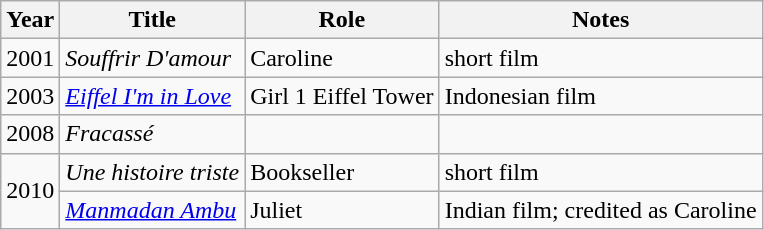<table class="wikitable sortable">
<tr>
<th>Year</th>
<th>Title</th>
<th>Role</th>
<th class="unsortable">Notes</th>
</tr>
<tr>
<td>2001</td>
<td><em>Souffrir D'amour</em></td>
<td>Caroline</td>
<td>short film</td>
</tr>
<tr>
<td>2003</td>
<td><em><a href='#'>Eiffel I'm in Love</a></em></td>
<td>Girl 1 Eiffel Tower</td>
<td>Indonesian film</td>
</tr>
<tr>
<td>2008</td>
<td><em>Fracassé</em></td>
<td></td>
<td></td>
</tr>
<tr>
<td rowspan="2">2010</td>
<td><em>Une histoire triste</em></td>
<td>Bookseller</td>
<td>short film</td>
</tr>
<tr>
<td><em><a href='#'>Manmadan Ambu</a></em></td>
<td>Juliet</td>
<td>Indian film; credited as Caroline</td>
</tr>
</table>
